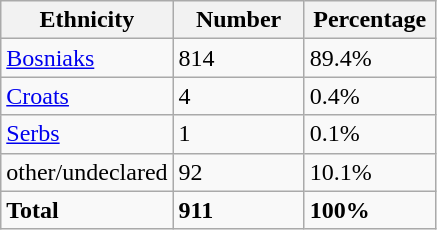<table class="wikitable">
<tr>
<th width="100px">Ethnicity</th>
<th width="80px">Number</th>
<th width="80px">Percentage</th>
</tr>
<tr>
<td><a href='#'>Bosniaks</a></td>
<td>814</td>
<td>89.4%</td>
</tr>
<tr>
<td><a href='#'>Croats</a></td>
<td>4</td>
<td>0.4%</td>
</tr>
<tr>
<td><a href='#'>Serbs</a></td>
<td>1</td>
<td>0.1%</td>
</tr>
<tr>
<td>other/undeclared</td>
<td>92</td>
<td>10.1%</td>
</tr>
<tr>
<td><strong>Total</strong></td>
<td><strong>911</strong></td>
<td><strong>100%</strong></td>
</tr>
</table>
